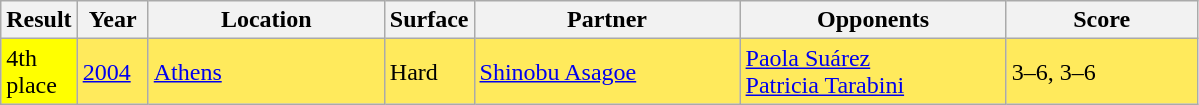<table class="sortable wikitable">
<tr>
<th style="width:40px">Result</th>
<th style="width:40px">Year</th>
<th style="width:150px">Location</th>
<th style="width:50px">Surface</th>
<th style="width:170px">Partner</th>
<th style="width:170px">Opponents</th>
<th style="width:120px" class="unsortable">Score</th>
</tr>
<tr bgcolor=FFEA5C>
<td bgcolor=yellow>4th place</td>
<td><a href='#'>2004</a></td>
<td><a href='#'>Athens</a></td>
<td>Hard</td>
<td> <a href='#'>Shinobu Asagoe</a></td>
<td> <a href='#'>Paola Suárez</a><br> <a href='#'>Patricia Tarabini</a></td>
<td>3–6, 3–6</td>
</tr>
</table>
